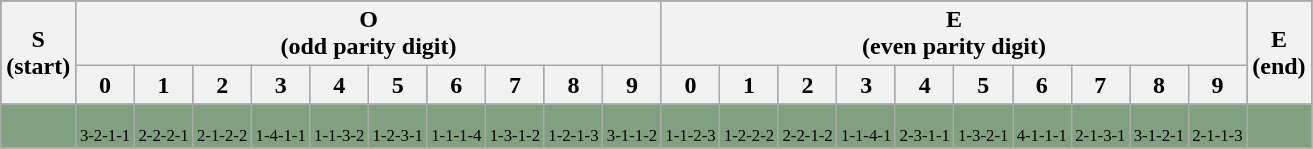<table class="wikitable" style="text-align:center; background-color:#80A080;">
<tr>
<th rowspan="2">S<br>(start)</th>
<th colspan="10">O<br>(odd parity digit)</th>
<th colspan="10">E<br>(even parity digit)</th>
<th rowspan="2">E<br>(end)</th>
</tr>
<tr>
<th>0</th>
<th>1</th>
<th>2</th>
<th>3</th>
<th>4</th>
<th>5</th>
<th>6</th>
<th>7</th>
<th>8</th>
<th>9</th>
<th>0</th>
<th>1</th>
<th>2</th>
<th>3</th>
<th>4</th>
<th>5</th>
<th>6</th>
<th>7</th>
<th>8</th>
<th>9</th>
</tr>
<tr valign="top">
<td></td>
<td style="font-size:70%;"><br>3-2-1-1</td>
<td style="font-size:70%;"><br>2-2-2-1</td>
<td style="font-size:70%;"><br>2-1-2-2</td>
<td style="font-size:70%;"><br>1-4-1-1</td>
<td style="font-size:70%;"><br>1-1-3-2</td>
<td style="font-size:70%;"><br>1-2-3-1</td>
<td style="font-size:70%;"><br>1-1-1-4</td>
<td style="font-size:70%;"><br>1-3-1-2</td>
<td style="font-size:70%;"><br>1-2-1-3</td>
<td style="font-size:70%;"><br>3-1-1-2</td>
<td style="font-size:70%;"><br>1-1-2-3</td>
<td style="font-size:70%;"><br>1-2-2-2</td>
<td style="font-size:70%;"><br>2-2-1-2</td>
<td style="font-size:70%;"><br>1-1-4-1</td>
<td style="font-size:70%;"><br>2-3-1-1</td>
<td style="font-size:70%;"><br>1-3-2-1</td>
<td style="font-size:70%;"><br>4-1-1-1</td>
<td style="font-size:70%;"><br>2-1-3-1</td>
<td style="font-size:70%;"><br>3-1-2-1</td>
<td style="font-size:70%;"><br>2-1-1-3</td>
<td style="font-size:70%;"></td>
</tr>
</table>
